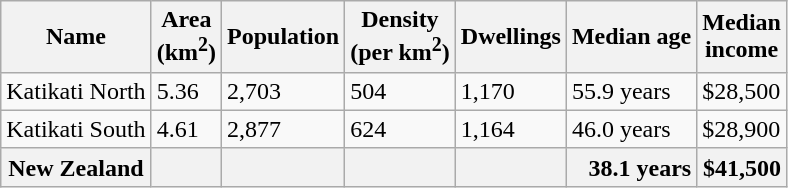<table class="wikitable defaultright col1left">
<tr>
<th>Name</th>
<th>Area<br>(km<sup>2</sup>)</th>
<th>Population</th>
<th>Density<br>(per km<sup>2</sup>)</th>
<th>Dwellings</th>
<th>Median age</th>
<th>Median<br>income</th>
</tr>
<tr>
<td>Katikati North</td>
<td>5.36</td>
<td>2,703</td>
<td>504</td>
<td>1,170</td>
<td>55.9 years</td>
<td>$28,500</td>
</tr>
<tr>
<td>Katikati South</td>
<td>4.61</td>
<td>2,877</td>
<td>624</td>
<td>1,164</td>
<td>46.0 years</td>
<td>$28,900</td>
</tr>
<tr>
<th>New Zealand</th>
<th></th>
<th></th>
<th></th>
<th></th>
<th style="text-align:right;">38.1 years</th>
<th style="text-align:right;">$41,500</th>
</tr>
</table>
